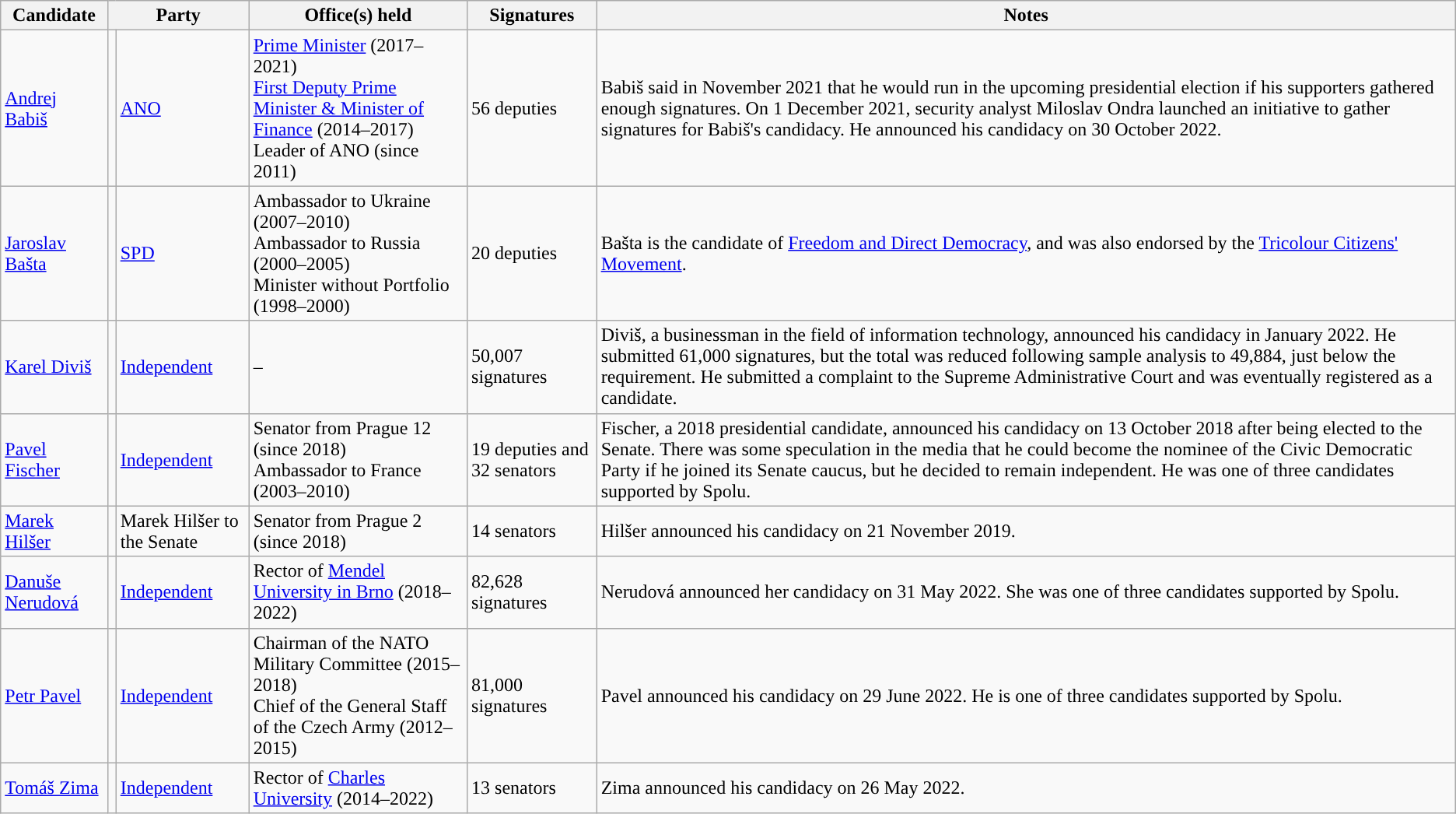<table class="wikitable">
<tr>
<th>Candidate</th>
<th colspan="2">Party</th>
<th>Office(s) held</th>
<th>Signatures</th>
<th>Notes</th>
</tr>
<tr>
<td><a href='#'>Andrej Babiš</a></td>
<td style="color:inherit;background:"></td>
<td><a href='#'>ANO</a></td>
<td><a href='#'>Prime Minister</a> (2017–2021)<br><a href='#'>First Deputy Prime Minister & Minister of Finance</a> (2014–2017)<br>Leader of ANO (since 2011)</td>
<td>56 deputies</td>
<td>Babiš said in November 2021 that he would run in the upcoming presidential election if his supporters gathered enough signatures. On 1 December 2021, security analyst Miloslav Ondra launched an initiative to gather signatures for Babiš's candidacy. He announced his candidacy on 30 October 2022.</td>
</tr>
<tr>
<td><a href='#'>Jaroslav Bašta</a></td>
<td style="color:inherit;background:"></td>
<td><a href='#'>SPD</a></td>
<td>Ambassador to Ukraine (2007–2010)<br>Ambassador to Russia (2000–2005)<br>Minister without Portfolio (1998–2000)</td>
<td>20 deputies</td>
<td>Bašta is the candidate of <a href='#'>Freedom and Direct Democracy</a>, and was also endorsed by the <a href='#'>Tricolour Citizens' Movement</a>.</td>
</tr>
<tr>
<td><a href='#'>Karel Diviš</a></td>
<td style="color:inherit;background:"></td>
<td><a href='#'>Independent</a></td>
<td>–</td>
<td>50,007 signatures</td>
<td>Diviš, a businessman in the field of information technology, announced his candidacy in January 2022. He submitted 61,000 signatures, but the total was reduced following sample analysis to 49,884, just below the requirement. He submitted a complaint to the Supreme Administrative Court and was eventually registered as a candidate.</td>
</tr>
<tr>
<td><a href='#'>Pavel Fischer</a></td>
<td style="color:inherit;background:"></td>
<td><a href='#'>Independent</a></td>
<td>Senator from Prague 12 (since 2018)<br>Ambassador to France (2003–2010)</td>
<td>19 deputies and 32 senators</td>
<td>Fischer, a 2018 presidential candidate, announced his candidacy on 13 October 2018 after being elected to the Senate. There was some speculation in the media that he could become the nominee of the Civic Democratic Party if he joined its Senate caucus, but he decided to remain independent. He was one of three candidates supported by Spolu.</td>
</tr>
<tr>
<td><a href='#'>Marek Hilšer</a></td>
<td style="color:inherit;background:"></td>
<td>Marek Hilšer to the Senate</td>
<td>Senator from Prague 2 (since 2018)</td>
<td>14 senators</td>
<td>Hilšer announced his candidacy on 21 November 2019.</td>
</tr>
<tr>
<td><a href='#'>Danuše Nerudová</a></td>
<td style="color:inherit;background:"></td>
<td><a href='#'>Independent</a></td>
<td>Rector of <a href='#'>Mendel University in Brno</a> (2018–2022)</td>
<td>82,628 signatures</td>
<td>Nerudová announced her candidacy on 31 May 2022. She was one of three candidates supported by Spolu.</td>
</tr>
<tr>
<td><a href='#'>Petr Pavel</a></td>
<td style="color:inherit;background:"></td>
<td><a href='#'>Independent</a></td>
<td>Chairman of the NATO Military Committee (2015–2018)<br>Chief of the General Staff of the Czech Army (2012–2015)</td>
<td>81,000 signatures</td>
<td>Pavel announced his candidacy on 29 June 2022. He is one of three candidates supported by Spolu.</td>
</tr>
<tr>
<td><a href='#'>Tomáš Zima</a></td>
<td style="color:inherit;background:"></td>
<td><a href='#'>Independent</a></td>
<td>Rector of <a href='#'>Charles University</a> (2014–2022)</td>
<td>13 senators</td>
<td>Zima announced his candidacy on 26 May 2022.</td>
</tr>
</table>
